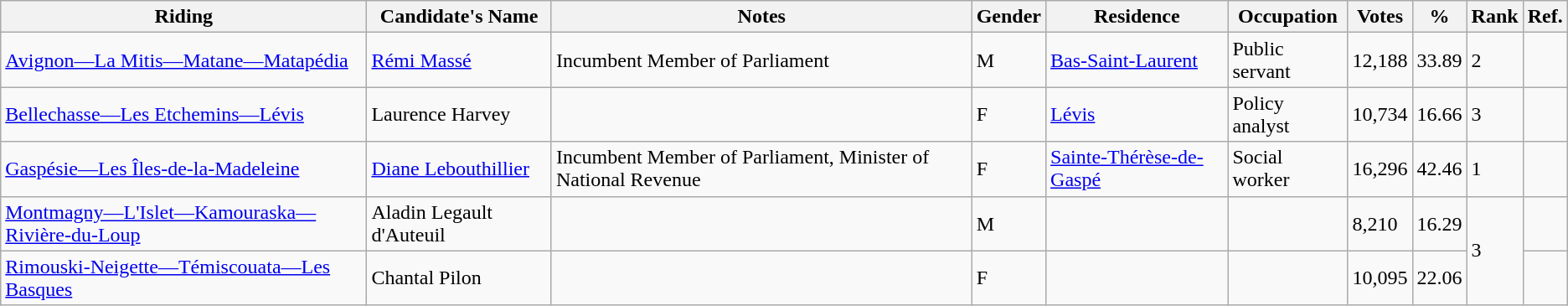<table class="wikitable sortable">
<tr>
<th>Riding</th>
<th>Candidate's Name</th>
<th>Notes</th>
<th>Gender</th>
<th>Residence</th>
<th>Occupation</th>
<th>Votes</th>
<th>%</th>
<th>Rank</th>
<th>Ref.</th>
</tr>
<tr>
<td><a href='#'>Avignon—La Mitis—Matane—Matapédia</a></td>
<td><a href='#'>Rémi Massé</a></td>
<td>Incumbent Member of Parliament</td>
<td>M</td>
<td><a href='#'>Bas-Saint-Laurent</a></td>
<td>Public servant</td>
<td>12,188</td>
<td>33.89</td>
<td>2</td>
<td></td>
</tr>
<tr>
<td><a href='#'>Bellechasse—Les Etchemins—Lévis</a></td>
<td>Laurence Harvey</td>
<td></td>
<td>F</td>
<td><a href='#'>Lévis</a></td>
<td>Policy analyst</td>
<td>10,734</td>
<td>16.66</td>
<td>3</td>
<td></td>
</tr>
<tr>
<td><a href='#'>Gaspésie—Les Îles-de-la-Madeleine</a></td>
<td><a href='#'>Diane Lebouthillier</a></td>
<td>Incumbent Member of Parliament, Minister of National Revenue</td>
<td>F</td>
<td><a href='#'>Sainte-Thérèse-de-Gaspé</a></td>
<td>Social worker</td>
<td>16,296</td>
<td>42.46</td>
<td>1</td>
<td></td>
</tr>
<tr>
<td><a href='#'>Montmagny—L'Islet—Kamouraska—Rivière-du-Loup</a></td>
<td>Aladin Legault d'Auteuil</td>
<td></td>
<td>M</td>
<td></td>
<td></td>
<td>8,210</td>
<td>16.29</td>
<td rowspan="2">3</td>
<td></td>
</tr>
<tr>
<td><a href='#'>Rimouski-Neigette—Témiscouata—Les Basques</a></td>
<td>Chantal Pilon</td>
<td></td>
<td>F</td>
<td></td>
<td></td>
<td>10,095</td>
<td>22.06</td>
<td></td>
</tr>
</table>
